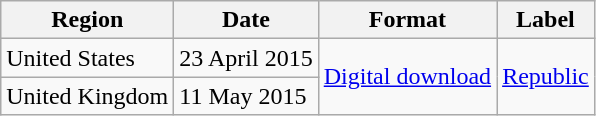<table class="wikitable">
<tr>
<th scope="col">Region</th>
<th scope="col">Date</th>
<th scope="col">Format</th>
<th scope="col">Label</th>
</tr>
<tr>
<td rowspan="1">United States</td>
<td>23 April 2015</td>
<td rowspan="2"><a href='#'>Digital download</a></td>
<td rowspan="2"><a href='#'>Republic</a></td>
</tr>
<tr>
<td rownspan="1">United Kingdom</td>
<td>11 May 2015</td>
</tr>
</table>
